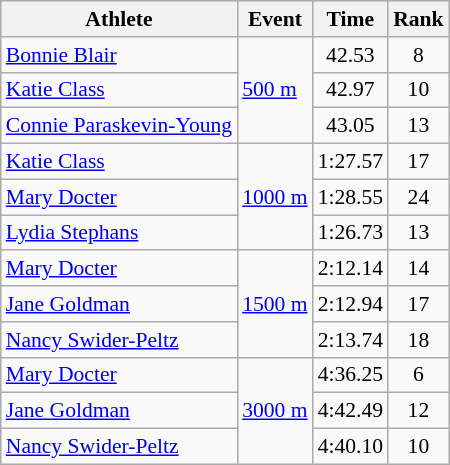<table class=wikitable style=font-size:90%;text-align:center>
<tr>
<th>Athlete</th>
<th>Event</th>
<th>Time</th>
<th>Rank</th>
</tr>
<tr>
<td align=left><a href='#'>Bonnie Blair</a></td>
<td align=left rowspan=3><a href='#'>500 m</a></td>
<td>42.53</td>
<td>8</td>
</tr>
<tr>
<td align=left><a href='#'>Katie Class</a></td>
<td>42.97</td>
<td>10</td>
</tr>
<tr>
<td align=left><a href='#'>Connie Paraskevin-Young</a></td>
<td>43.05</td>
<td>13</td>
</tr>
<tr>
<td align=left><a href='#'>Katie Class</a></td>
<td align=left rowspan=3><a href='#'>1000 m</a></td>
<td>1:27.57</td>
<td>17</td>
</tr>
<tr>
<td align=left><a href='#'>Mary Docter</a></td>
<td>1:28.55</td>
<td>24</td>
</tr>
<tr>
<td align=left><a href='#'>Lydia Stephans</a></td>
<td>1:26.73</td>
<td>13</td>
</tr>
<tr>
<td align=left><a href='#'>Mary Docter</a></td>
<td align=left rowspan=3><a href='#'>1500 m</a></td>
<td>2:12.14</td>
<td>14</td>
</tr>
<tr>
<td align=left><a href='#'>Jane Goldman</a></td>
<td>2:12.94</td>
<td>17</td>
</tr>
<tr>
<td align=left><a href='#'>Nancy Swider-Peltz</a></td>
<td>2:13.74</td>
<td>18</td>
</tr>
<tr>
<td align=left><a href='#'>Mary Docter</a></td>
<td align=left rowspan=3><a href='#'>3000 m</a></td>
<td>4:36.25</td>
<td>6</td>
</tr>
<tr>
<td align=left><a href='#'>Jane Goldman</a></td>
<td>4:42.49</td>
<td>12</td>
</tr>
<tr>
<td align=left><a href='#'>Nancy Swider-Peltz</a></td>
<td>4:40.10</td>
<td>10</td>
</tr>
</table>
